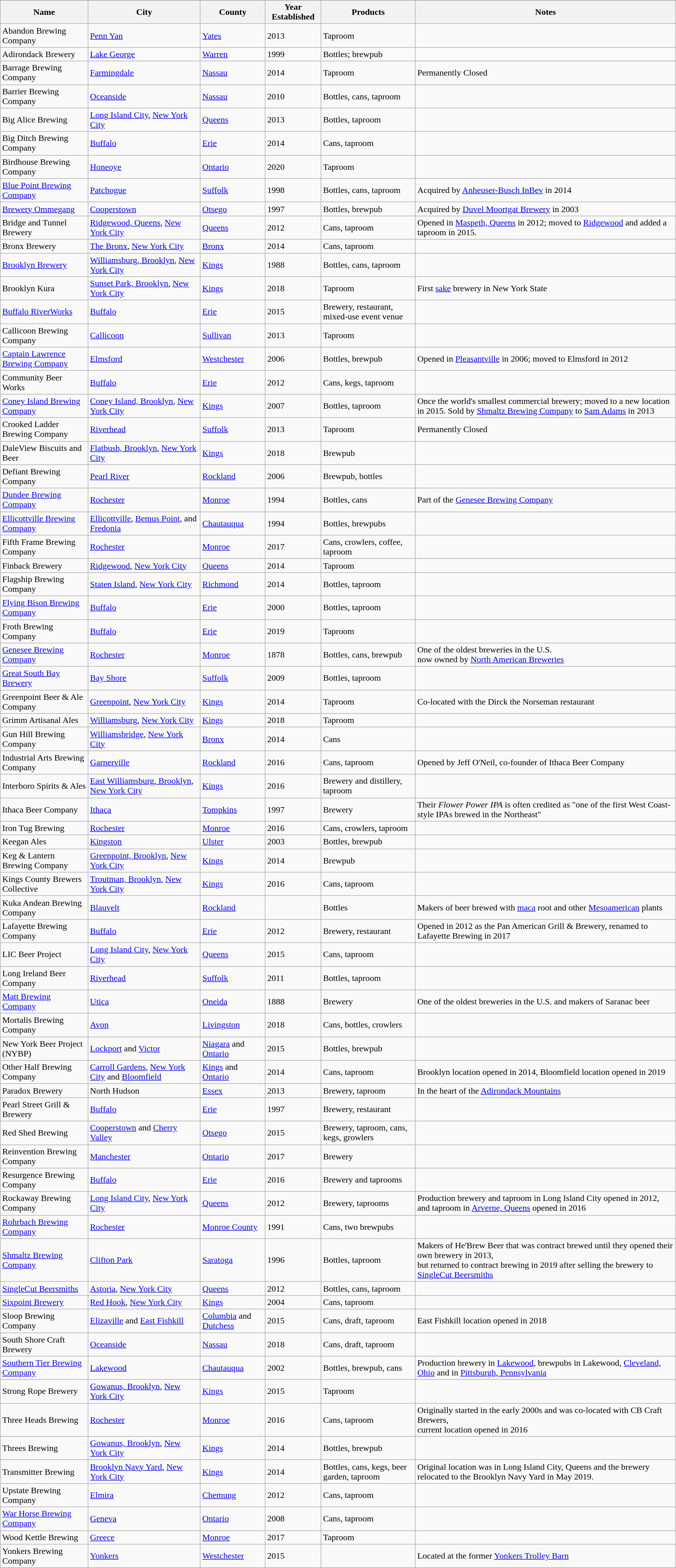<table class="wikitable sortable">
<tr>
</tr>
<tr>
<th>Name</th>
<th>City</th>
<th>County</th>
<th>Year Established</th>
<th>Products</th>
<th>Notes</th>
</tr>
<tr>
<td>Abandon Brewing Company</td>
<td><a href='#'>Penn Yan</a></td>
<td><a href='#'>Yates</a></td>
<td>2013</td>
<td>Taproom</td>
<td></td>
</tr>
<tr>
<td>Adirondack Brewery</td>
<td><a href='#'>Lake George</a></td>
<td><a href='#'>Warren</a></td>
<td>1999</td>
<td>Bottles; brewpub</td>
<td></td>
</tr>
<tr>
<td>Barrage Brewing Company</td>
<td><a href='#'>Farmingdale</a></td>
<td><a href='#'>Nassau</a></td>
<td>2014</td>
<td>Taproom</td>
<td>Permanently Closed</td>
</tr>
<tr>
<td>Barrier Brewing Company</td>
<td><a href='#'>Oceanside</a></td>
<td><a href='#'>Nassau</a></td>
<td>2010</td>
<td>Bottles, cans, taproom</td>
<td></td>
</tr>
<tr>
<td>Big Alice Brewing</td>
<td data-sort-value="New York City"><a href='#'>Long Island City</a>, <a href='#'>New York City</a></td>
<td><a href='#'>Queens</a></td>
<td>2013</td>
<td>Bottles, taproom</td>
<td></td>
</tr>
<tr>
<td>Big Ditch Brewing Company</td>
<td><a href='#'>Buffalo</a></td>
<td><a href='#'>Erie</a></td>
<td>2014</td>
<td>Cans, taproom</td>
<td></td>
</tr>
<tr>
<td>Birdhouse Brewing Company</td>
<td><a href='#'>Honeoye</a></td>
<td><a href='#'>Ontario</a></td>
<td>2020</td>
<td>Taproom</td>
<td></td>
</tr>
<tr>
<td><a href='#'>Blue Point Brewing Company</a></td>
<td><a href='#'>Patchogue</a></td>
<td><a href='#'>Suffolk</a></td>
<td>1998</td>
<td>Bottles, cans, taproom</td>
<td>Acquired by <a href='#'>Anheuser-Busch InBev</a> in 2014</td>
</tr>
<tr>
<td><a href='#'>Brewery Ommegang</a></td>
<td><a href='#'>Cooperstown</a></td>
<td><a href='#'>Otsego</a></td>
<td>1997</td>
<td>Bottles, brewpub</td>
<td>Acquired by <a href='#'>Duvel Moortgat Brewery</a> in 2003</td>
</tr>
<tr>
<td>Bridge and Tunnel Brewery</td>
<td data-sort-value="New York City"><a href='#'>Ridgewood, Queens</a>, <a href='#'>New York City</a></td>
<td><a href='#'>Queens</a></td>
<td>2012</td>
<td>Cans, taproom</td>
<td>Opened in <a href='#'>Maspeth, Queens</a> in 2012; moved to <a href='#'>Ridgewood</a> and added a taproom in 2015.</td>
</tr>
<tr>
<td>Bronx Brewery</td>
<td data-sort-value="New York City"><a href='#'>The Bronx</a>, <a href='#'>New York City</a></td>
<td><a href='#'>Bronx</a></td>
<td>2014</td>
<td>Cans, taproom</td>
<td></td>
</tr>
<tr>
<td><a href='#'>Brooklyn Brewery</a></td>
<td data-sort-value="New York City"><a href='#'>Williamsburg, Brooklyn</a>, <a href='#'>New York City</a></td>
<td><a href='#'>Kings</a></td>
<td>1988</td>
<td>Bottles, cans, taproom</td>
<td></td>
</tr>
<tr>
<td>Brooklyn Kura</td>
<td data-sort-value="New York City"><a href='#'>Sunset Park, Brooklyn</a>, <a href='#'>New York City</a></td>
<td><a href='#'>Kings</a></td>
<td>2018</td>
<td>Taproom</td>
<td>First <a href='#'>sake</a> brewery in New York State</td>
</tr>
<tr>
<td><a href='#'>Buffalo RiverWorks</a></td>
<td><a href='#'>Buffalo</a></td>
<td><a href='#'>Erie</a></td>
<td>2015</td>
<td>Brewery, restaurant, mixed-use event venue</td>
<td></td>
</tr>
<tr>
<td>Callicoon Brewing Company</td>
<td><a href='#'>Callicoon</a></td>
<td><a href='#'>Sullivan</a></td>
<td>2013</td>
<td>Taproom</td>
<td></td>
</tr>
<tr>
<td><a href='#'>Captain Lawrence Brewing Company</a></td>
<td><a href='#'>Elmsford</a></td>
<td><a href='#'>Westchester</a></td>
<td>2006</td>
<td>Bottles, brewpub</td>
<td>Opened in <a href='#'>Pleasantville</a> in 2006; moved to Elmsford in 2012</td>
</tr>
<tr>
<td>Community Beer Works</td>
<td><a href='#'>Buffalo</a></td>
<td><a href='#'>Erie</a></td>
<td>2012</td>
<td>Cans, kegs, taproom</td>
<td></td>
</tr>
<tr>
<td><a href='#'>Coney Island Brewing Company</a></td>
<td data-sort-value="New York City"><a href='#'>Coney Island, Brooklyn</a>, <a href='#'>New York City</a></td>
<td><a href='#'>Kings</a></td>
<td>2007</td>
<td>Bottles, taproom</td>
<td>Once the world's smallest commercial brewery; moved to a new location in 2015. Sold by <a href='#'>Shmaltz Brewing Company</a> to <a href='#'>Sam Adams</a> in 2013</td>
</tr>
<tr>
<td>Crooked Ladder Brewing Company</td>
<td><a href='#'>Riverhead</a></td>
<td><a href='#'>Suffolk</a></td>
<td>2013</td>
<td>Taproom</td>
<td>Permanently Closed</td>
</tr>
<tr>
<td>DaleView Biscuits and Beer</td>
<td data-sort-value="New York City"><a href='#'>Flatbush, Brooklyn</a>, <a href='#'>New York City</a></td>
<td><a href='#'>Kings</a></td>
<td>2018</td>
<td>Brewpub</td>
<td></td>
</tr>
<tr>
<td>Defiant Brewing Company</td>
<td><a href='#'>Pearl River</a></td>
<td><a href='#'>Rockland</a></td>
<td>2006</td>
<td>Brewpub, bottles</td>
</tr>
<tr>
<td><a href='#'>Dundee Brewing Company</a></td>
<td><a href='#'>Rochester</a></td>
<td><a href='#'>Monroe</a></td>
<td>1994</td>
<td>Bottles, cans</td>
<td>Part of the <a href='#'>Genesee Brewing Company</a></td>
</tr>
<tr>
<td><a href='#'>Ellicottville Brewing Company</a></td>
<td><a href='#'>Ellicottville</a>, <a href='#'>Bemus Point</a>, and <a href='#'>Fredonia</a></td>
<td><a href='#'>Chautauqua</a></td>
<td>1994</td>
<td>Bottles, brewpubs</td>
<td></td>
</tr>
<tr>
<td>Fifth Frame Brewing Company</td>
<td><a href='#'>Rochester</a></td>
<td><a href='#'>Monroe</a></td>
<td>2017</td>
<td>Cans, crowlers, coffee, taproom</td>
<td></td>
</tr>
<tr>
<td>Finback Brewery</td>
<td data-sort-value="New York City"><a href='#'>Ridgewood</a>, <a href='#'>New York City</a></td>
<td><a href='#'>Queens</a></td>
<td>2014</td>
<td>Taproom</td>
<td></td>
</tr>
<tr>
<td>Flagship Brewing Company</td>
<td data-sort-value="New York City"><a href='#'>Staten Island</a>, <a href='#'>New York City</a></td>
<td><a href='#'>Richmond</a></td>
<td>2014</td>
<td>Bottles, taproom</td>
<td></td>
</tr>
<tr>
<td><a href='#'>Flying Bison Brewing Company</a></td>
<td><a href='#'>Buffalo</a></td>
<td><a href='#'>Erie</a></td>
<td>2000</td>
<td>Bottles, taproom</td>
<td></td>
</tr>
<tr>
<td>Froth Brewing Company</td>
<td><a href='#'>Buffalo</a></td>
<td><a href='#'>Erie</a></td>
<td>2019</td>
<td>Taproom</td>
<td></td>
</tr>
<tr>
<td><a href='#'>Genesee Brewing Company</a></td>
<td><a href='#'>Rochester</a></td>
<td><a href='#'>Monroe</a></td>
<td>1878</td>
<td>Bottles, cans, brewpub</td>
<td>One of the oldest breweries in the U.S.<br>now owned by <a href='#'>North American Breweries</a></td>
</tr>
<tr>
<td><a href='#'>Great South Bay Brewery</a></td>
<td><a href='#'>Bay Shore</a></td>
<td><a href='#'>Suffolk</a></td>
<td>2009</td>
<td>Bottles, taproom</td>
<td></td>
</tr>
<tr>
<td>Greenpoint Beer & Ale Company</td>
<td data-sort-value="New York City"><a href='#'>Greenpoint</a>, <a href='#'>New York City</a></td>
<td><a href='#'>Kings</a></td>
<td>2014</td>
<td>Taproom</td>
<td>Co-located with the Dirck the Norseman restaurant</td>
</tr>
<tr>
<td>Grimm Artisanal Ales</td>
<td data-sort-value="New York City"><a href='#'>Williamsburg</a>, <a href='#'>New York City</a></td>
<td><a href='#'>Kings</a></td>
<td>2018</td>
<td>Taproom</td>
<td></td>
</tr>
<tr>
<td>Gun Hill Brewing Company</td>
<td data-sort-value="New York City"><a href='#'>Williamsbridge</a>, <a href='#'>New York City</a></td>
<td><a href='#'>Bronx</a></td>
<td>2014</td>
<td>Cans</td>
<td></td>
</tr>
<tr>
<td>Industrial Arts Brewing Company</td>
<td><a href='#'>Garnerville</a></td>
<td><a href='#'>Rockland</a></td>
<td>2016</td>
<td>Cans, taproom</td>
<td>Opened by Jeff O'Neil, co-founder of Ithaca Beer Company</td>
</tr>
<tr>
<td>Interboro Spirits & Ales</td>
<td data-sort-value="New York City"><a href='#'>East Williamsburg, Brooklyn</a>, <a href='#'>New York City</a></td>
<td><a href='#'>Kings</a></td>
<td>2016</td>
<td>Brewery and distillery, taproom</td>
<td></td>
</tr>
<tr>
<td>Ithaca Beer Company</td>
<td><a href='#'>Ithaca</a></td>
<td><a href='#'>Tompkins</a></td>
<td>1997</td>
<td>Brewery</td>
<td>Their <em>Flower Power IPA</em> is often credited as "one of the first West Coast-style IPAs brewed in the Northeast"</td>
</tr>
<tr>
<td>Iron Tug Brewing</td>
<td><a href='#'>Rochester</a></td>
<td><a href='#'>Monroe</a></td>
<td>2016</td>
<td>Cans, crowlers, taproom</td>
<td></td>
</tr>
<tr>
<td>Keegan Ales</td>
<td><a href='#'>Kingston</a></td>
<td><a href='#'>Ulster</a></td>
<td>2003</td>
<td>Bottles, brewpub</td>
<td></td>
</tr>
<tr>
<td>Keg & Lantern Brewing Company</td>
<td data-sort-value="New York City"><a href='#'>Greenpoint, Brooklyn</a>, <a href='#'>New York City</a></td>
<td><a href='#'>Kings</a></td>
<td>2014</td>
<td>Brewpub</td>
<td></td>
</tr>
<tr>
<td>Kings County Brewers Collective</td>
<td data-sort-value="New York City"><a href='#'>Troutman, Brooklyn</a>, <a href='#'>New York City</a></td>
<td><a href='#'>Kings</a></td>
<td>2016</td>
<td>Cans, taproom</td>
<td></td>
</tr>
<tr>
<td>Kuka Andean Brewing Company</td>
<td><a href='#'>Blauvelt</a></td>
<td><a href='#'>Rockland</a></td>
<td></td>
<td>Bottles</td>
<td>Makers of beer brewed with <a href='#'>maca</a> root and other <a href='#'>Mesoamerican</a> plants</td>
</tr>
<tr>
<td>Lafayette Brewing Company</td>
<td><a href='#'>Buffalo</a></td>
<td><a href='#'>Erie</a></td>
<td>2012</td>
<td>Brewery, restaurant</td>
<td>Opened in 2012 as the Pan American Grill & Brewery, renamed to Lafayette Brewing in 2017</td>
</tr>
<tr>
<td>LIC Beer Project</td>
<td><a href='#'>Long Island City</a>, <a href='#'>New York City</a></td>
<td><a href='#'>Queens</a></td>
<td>2015</td>
<td>Cans, taproom</td>
<td></td>
</tr>
<tr>
<td>Long Ireland Beer Company</td>
<td><a href='#'>Riverhead</a></td>
<td><a href='#'>Suffolk</a></td>
<td>2011</td>
<td>Bottles, taproom</td>
<td></td>
</tr>
<tr>
<td><a href='#'>Matt Brewing Company</a></td>
<td><a href='#'>Utica</a></td>
<td><a href='#'>Oneida</a></td>
<td>1888</td>
<td>Brewery</td>
<td>One of the oldest breweries in the U.S. and makers of Saranac beer</td>
</tr>
<tr>
<td>Mortalis Brewing Company</td>
<td><a href='#'>Avon</a></td>
<td><a href='#'>Livingston</a></td>
<td>2018</td>
<td>Cans, bottles, crowlers</td>
<td></td>
</tr>
<tr>
<td>New York Beer Project (NYBP)</td>
<td><a href='#'>Lockport</a> and <a href='#'>Victor</a></td>
<td><a href='#'>Niagara</a> and <a href='#'>Ontario</a></td>
<td>2015</td>
<td>Bottles, brewpub</td>
<td></td>
</tr>
<tr>
<td>Other Half Brewing Company</td>
<td data-sort-value="New York City"><a href='#'>Carroll Gardens</a>, <a href='#'>New York City</a> and <a href='#'>Bloomfield</a></td>
<td><a href='#'>Kings</a> and <a href='#'>Ontario</a></td>
<td>2014</td>
<td>Cans, taproom</td>
<td>Brooklyn location opened in 2014, Bloomfield location opened in 2019</td>
</tr>
<tr>
<td>Paradox Brewery</td>
<td>North Hudson</td>
<td><a href='#'>Essex</a></td>
<td>2013</td>
<td>Brewery, taproom</td>
<td>In the heart of the <a href='#'>Adirondack Mountains</a></td>
</tr>
<tr>
<td>Pearl Street Grill & Brewery</td>
<td><a href='#'>Buffalo</a></td>
<td><a href='#'>Erie</a></td>
<td>1997</td>
<td>Brewery, restaurant</td>
<td></td>
</tr>
<tr>
<td>Red Shed Brewing</td>
<td><a href='#'>Cooperstown</a> and <a href='#'>Cherry Valley</a></td>
<td><a href='#'>Otsego</a></td>
<td>2015</td>
<td>Brewery, taproom, cans, kegs, growlers</td>
<td></td>
</tr>
<tr>
<td>Reinvention Brewing Company</td>
<td><a href='#'>Manchester</a></td>
<td><a href='#'>Ontario</a></td>
<td>2017</td>
<td>Brewery</td>
<td></td>
</tr>
<tr>
<td>Resurgence Brewing Company</td>
<td><a href='#'>Buffalo</a></td>
<td><a href='#'>Erie</a></td>
<td>2016</td>
<td>Brewery and taprooms</td>
<td></td>
</tr>
<tr>
<td>Rockaway Brewing Company</td>
<td data-sort-value="New York City"><a href='#'>Long Island City</a>, <a href='#'>New York City</a></td>
<td><a href='#'>Queens</a></td>
<td>2012</td>
<td>Brewery, taprooms</td>
<td>Production brewery and taproom in Long Island City opened in 2012, and taproom in <a href='#'>Arverne, Queens</a> opened in 2016</td>
</tr>
<tr>
<td><a href='#'>Rohrbach Brewing Company</a></td>
<td><a href='#'>Rochester</a></td>
<td><a href='#'>Monroe County</a></td>
<td>1991</td>
<td>Cans, two brewpubs</td>
<td></td>
</tr>
<tr>
<td><a href='#'>Shmaltz Brewing Company</a></td>
<td><a href='#'>Clifton Park</a></td>
<td><a href='#'>Saratoga</a></td>
<td>1996</td>
<td>Bottles, taproom</td>
<td>Makers of He'Brew Beer that was contract brewed until they opened their own brewery in 2013,<br> but returned to contract brewing in 2019 after selling the brewery to <a href='#'>SingleCut Beersmiths</a></td>
</tr>
<tr>
<td><a href='#'>SingleCut Beersmiths</a></td>
<td data-sort-value="New York City"><a href='#'>Astoria</a>, <a href='#'>New York City</a></td>
<td><a href='#'>Queens</a></td>
<td>2012</td>
<td>Bottles, cans, taproom</td>
<td></td>
</tr>
<tr>
<td><a href='#'>Sixpoint Brewery</a></td>
<td data-sort-value="New York City"><a href='#'>Red Hook</a>, <a href='#'>New York City</a></td>
<td><a href='#'>Kings</a></td>
<td>2004</td>
<td>Cans, taproom</td>
<td></td>
</tr>
<tr>
<td>Sloop Brewing Company</td>
<td><a href='#'>Elizaville</a> and <a href='#'>East Fishkill</a></td>
<td><a href='#'>Columbia</a> and <a href='#'>Dutchess</a></td>
<td>2015</td>
<td>Cans, draft, taproom</td>
<td>East Fishkill location opened in 2018</td>
</tr>
<tr>
<td>South Shore Craft Brewery</td>
<td><a href='#'>Oceanside</a></td>
<td><a href='#'>Nassau</a></td>
<td>2018</td>
<td>Cans, draft, taproom</td>
<td></td>
</tr>
<tr>
<td><a href='#'>Southern Tier Brewing Company</a></td>
<td><a href='#'>Lakewood</a></td>
<td><a href='#'>Chautauqua</a></td>
<td>2002</td>
<td>Bottles, brewpub, cans</td>
<td>Production brewery in <a href='#'>Lakewood</a>, brewpubs in Lakewood, <a href='#'>Cleveland, Ohio</a> and in <a href='#'>Pittsburgh, Pennsylvania</a></td>
</tr>
<tr>
<td>Strong Rope Brewery</td>
<td data-sort-value="New York City"><a href='#'>Gowanus, Brooklyn</a>, <a href='#'>New York City</a></td>
<td><a href='#'>Kings</a></td>
<td>2015</td>
<td>Taproom</td>
<td></td>
</tr>
<tr>
<td>Three Heads Brewing</td>
<td><a href='#'>Rochester</a></td>
<td><a href='#'>Monroe</a></td>
<td>2016</td>
<td>Cans, taproom</td>
<td>Originally started in the early 2000s and was co-located with CB Craft Brewers,<br>current location opened in 2016</td>
</tr>
<tr>
<td>Threes Brewing</td>
<td data-sort-value="New York City"><a href='#'>Gowanus, Brooklyn</a>, <a href='#'>New York City</a></td>
<td><a href='#'>Kings</a></td>
<td>2014</td>
<td>Bottles, brewpub</td>
<td></td>
</tr>
<tr>
<td>Transmitter Brewing</td>
<td data-sort-value="New York City"><a href='#'>Brooklyn Navy Yard</a>, <a href='#'>New York City</a></td>
<td><a href='#'>Kings</a></td>
<td>2014</td>
<td>Bottles, cans, kegs, beer garden, taproom</td>
<td>Original location was in Long Island City, Queens and the brewery relocated to the Brooklyn Navy Yard in May 2019.</td>
</tr>
<tr>
<td>Upstate Brewing Company</td>
<td><a href='#'>Elmira</a></td>
<td><a href='#'>Chemung</a></td>
<td>2012</td>
<td>Cans, taproom</td>
<td></td>
</tr>
<tr>
<td><a href='#'>War Horse Brewing Company</a></td>
<td><a href='#'>Geneva</a></td>
<td><a href='#'>Ontario</a></td>
<td>2008</td>
<td>Cans, taproom</td>
<td></td>
</tr>
<tr>
<td>Wood Kettle Brewing</td>
<td><a href='#'>Greece</a></td>
<td><a href='#'>Monroe</a></td>
<td>2017</td>
<td>Taproom</td>
<td></td>
</tr>
<tr>
<td>Yonkers Brewing Company</td>
<td><a href='#'>Yonkers</a></td>
<td><a href='#'>Westchester</a></td>
<td>2015</td>
<td></td>
<td>Located at the former <a href='#'>Yonkers Trolley Barn</a></td>
</tr>
</table>
